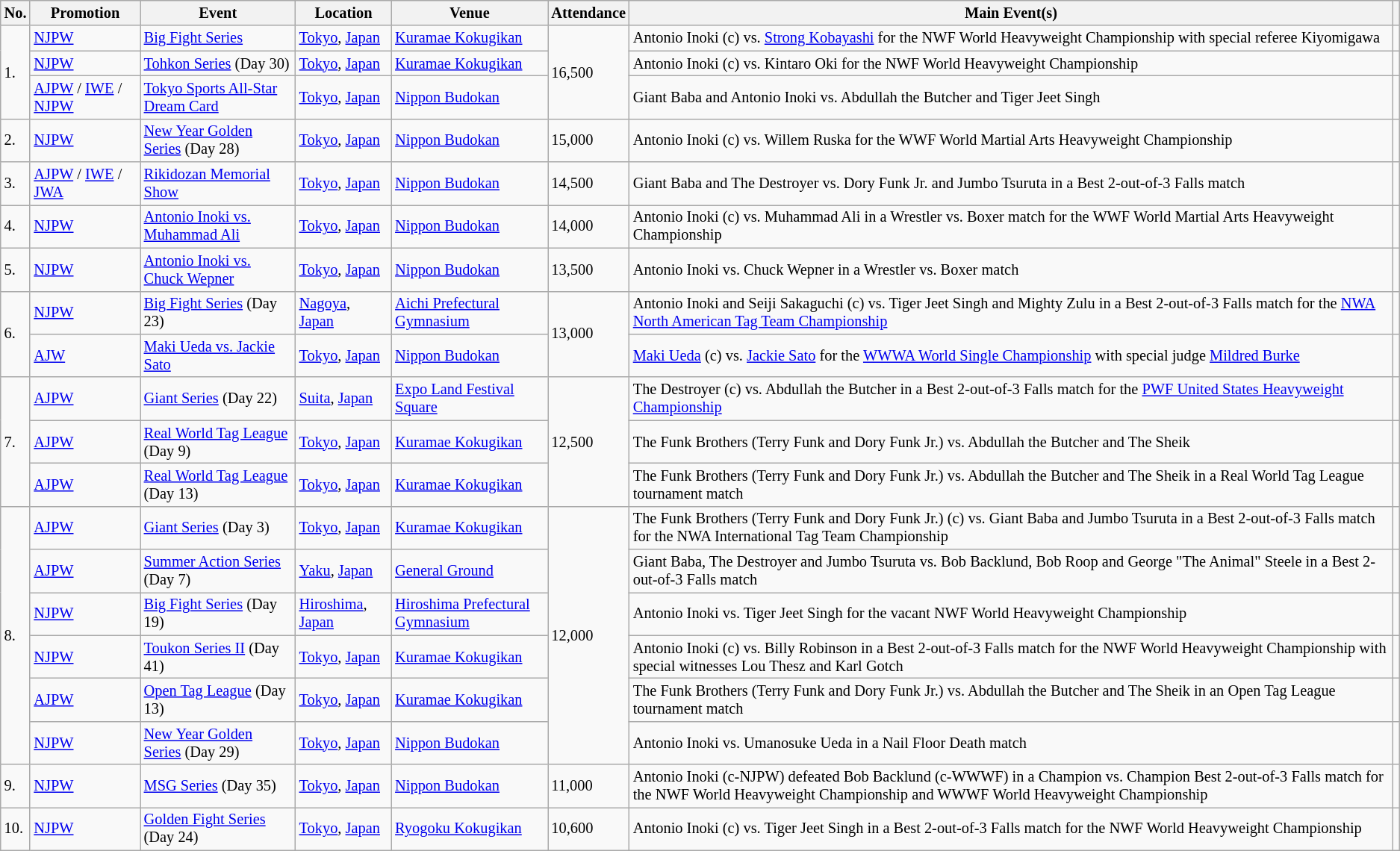<table class="wikitable sortable" style="font-size:85%;">
<tr>
<th>No.</th>
<th>Promotion</th>
<th>Event</th>
<th>Location</th>
<th>Venue</th>
<th>Attendance</th>
<th class=unsortable>Main Event(s)</th>
<th class=unsortable></th>
</tr>
<tr>
<td rowspan=3>1.</td>
<td><a href='#'>NJPW</a></td>
<td><a href='#'>Big Fight Series</a> <br> </td>
<td><a href='#'>Tokyo</a>, <a href='#'>Japan</a></td>
<td><a href='#'>Kuramae Kokugikan</a></td>
<td rowspan=3>16,500</td>
<td>Antonio Inoki (c) vs. <a href='#'>Strong Kobayashi</a> for the NWF World Heavyweight Championship with special referee Kiyomigawa</td>
<td></td>
</tr>
<tr>
<td><a href='#'>NJPW</a></td>
<td><a href='#'>Tohkon Series</a> (Day 30) <br> </td>
<td><a href='#'>Tokyo</a>, <a href='#'>Japan</a></td>
<td><a href='#'>Kuramae Kokugikan</a></td>
<td>Antonio Inoki (c) vs. Kintaro Oki for the NWF World Heavyweight Championship</td>
<td></td>
</tr>
<tr>
<td><a href='#'>AJPW</a> / <a href='#'>IWE</a> / <a href='#'>NJPW</a></td>
<td><a href='#'>Tokyo Sports All-Star Dream Card</a> <br> </td>
<td><a href='#'>Tokyo</a>, <a href='#'>Japan</a></td>
<td><a href='#'>Nippon Budokan</a></td>
<td>Giant Baba and Antonio Inoki vs. Abdullah the Butcher and Tiger Jeet Singh</td>
<td></td>
</tr>
<tr>
<td>2.</td>
<td><a href='#'>NJPW</a></td>
<td><a href='#'>New Year Golden Series</a> (Day 28) <br> </td>
<td><a href='#'>Tokyo</a>, <a href='#'>Japan</a></td>
<td><a href='#'>Nippon Budokan</a></td>
<td>15,000</td>
<td>Antonio Inoki (c) vs. Willem Ruska for the WWF World Martial Arts Heavyweight Championship</td>
<td></td>
</tr>
<tr>
<td>3.</td>
<td><a href='#'>AJPW</a> / <a href='#'>IWE</a> / <a href='#'>JWA</a></td>
<td><a href='#'>Rikidozan Memorial Show</a> <br> </td>
<td><a href='#'>Tokyo</a>, <a href='#'>Japan</a></td>
<td><a href='#'>Nippon Budokan</a></td>
<td>14,500</td>
<td>Giant Baba and The Destroyer vs. Dory Funk Jr. and Jumbo Tsuruta in a Best 2-out-of-3 Falls match</td>
<td></td>
</tr>
<tr>
<td>4.</td>
<td><a href='#'>NJPW</a></td>
<td><a href='#'>Antonio Inoki vs. Muhammad Ali</a> <br> </td>
<td><a href='#'>Tokyo</a>, <a href='#'>Japan</a></td>
<td><a href='#'>Nippon Budokan</a></td>
<td>14,000</td>
<td>Antonio Inoki (c) vs. Muhammad Ali in a Wrestler vs. Boxer match for the WWF World Martial Arts Heavyweight Championship</td>
<td></td>
</tr>
<tr>
<td>5.</td>
<td><a href='#'>NJPW</a></td>
<td><a href='#'>Antonio Inoki vs. Chuck Wepner</a> <br> </td>
<td><a href='#'>Tokyo</a>, <a href='#'>Japan</a></td>
<td><a href='#'>Nippon Budokan</a></td>
<td>13,500</td>
<td>Antonio Inoki vs. Chuck Wepner in a Wrestler vs. Boxer match</td>
<td></td>
</tr>
<tr>
<td rowspan=2>6.</td>
<td><a href='#'>NJPW</a></td>
<td><a href='#'>Big Fight Series</a> (Day 23) <br> </td>
<td><a href='#'>Nagoya</a>, <a href='#'>Japan</a></td>
<td><a href='#'>Aichi Prefectural Gymnasium</a></td>
<td rowspan=2>13,000</td>
<td>Antonio Inoki and Seiji Sakaguchi (c) vs. Tiger Jeet Singh and Mighty Zulu in a Best 2-out-of-3 Falls match for the <a href='#'>NWA North American Tag Team Championship</a></td>
<td></td>
</tr>
<tr>
<td><a href='#'>AJW</a></td>
<td><a href='#'>Maki Ueda vs. Jackie Sato</a> <br> </td>
<td><a href='#'>Tokyo</a>, <a href='#'>Japan</a></td>
<td><a href='#'>Nippon Budokan</a></td>
<td><a href='#'>Maki Ueda</a> (c) vs. <a href='#'>Jackie Sato</a> for the <a href='#'>WWWA World Single Championship</a> with special judge <a href='#'>Mildred Burke</a></td>
<td></td>
</tr>
<tr>
<td rowspan=3>7.</td>
<td><a href='#'>AJPW</a></td>
<td><a href='#'>Giant Series</a> (Day 22) <br> </td>
<td><a href='#'>Suita</a>, <a href='#'>Japan</a></td>
<td><a href='#'>Expo Land Festival Square</a></td>
<td rowspan=3>12,500</td>
<td>The Destroyer (c) vs. Abdullah the Butcher in a Best 2-out-of-3 Falls match for the <a href='#'>PWF United States Heavyweight Championship</a></td>
<td></td>
</tr>
<tr>
<td><a href='#'>AJPW</a></td>
<td><a href='#'>Real World Tag League</a> (Day 9) <br> </td>
<td><a href='#'>Tokyo</a>, <a href='#'>Japan</a></td>
<td><a href='#'>Kuramae Kokugikan</a></td>
<td>The Funk Brothers (Terry Funk and Dory Funk Jr.) vs. Abdullah the Butcher and The Sheik</td>
<td></td>
</tr>
<tr>
<td><a href='#'>AJPW</a></td>
<td><a href='#'>Real World Tag League</a> (Day 13) <br> </td>
<td><a href='#'>Tokyo</a>, <a href='#'>Japan</a></td>
<td><a href='#'>Kuramae Kokugikan</a></td>
<td>The Funk Brothers (Terry Funk and Dory Funk Jr.) vs. Abdullah the Butcher and The Sheik in a Real World Tag League tournament match</td>
<td></td>
</tr>
<tr>
<td rowspan=6>8.</td>
<td><a href='#'>AJPW</a></td>
<td><a href='#'>Giant Series</a> (Day 3) <br> </td>
<td><a href='#'>Tokyo</a>, <a href='#'>Japan</a></td>
<td><a href='#'>Kuramae Kokugikan</a></td>
<td rowspan=6>12,000</td>
<td>The Funk Brothers (Terry Funk and Dory Funk Jr.) (c) vs. Giant Baba and Jumbo Tsuruta in a Best 2-out-of-3 Falls match for the NWA International Tag Team Championship</td>
<td></td>
</tr>
<tr>
<td><a href='#'>AJPW</a></td>
<td><a href='#'>Summer Action Series</a> (Day 7) <br> </td>
<td><a href='#'>Yaku</a>, <a href='#'>Japan</a></td>
<td><a href='#'>General Ground</a></td>
<td>Giant Baba, The Destroyer and Jumbo Tsuruta vs. Bob Backlund, Bob Roop and George "The Animal" Steele in a Best 2-out-of-3 Falls match</td>
<td></td>
</tr>
<tr>
<td><a href='#'>NJPW</a></td>
<td><a href='#'>Big Fight Series</a> (Day 19) <br> </td>
<td><a href='#'>Hiroshima</a>, <a href='#'>Japan</a></td>
<td><a href='#'>Hiroshima Prefectural Gymnasium</a></td>
<td>Antonio Inoki vs. Tiger Jeet Singh for the vacant NWF World Heavyweight Championship</td>
<td></td>
</tr>
<tr>
<td><a href='#'>NJPW</a></td>
<td><a href='#'>Toukon Series II</a> (Day 41) <br> </td>
<td><a href='#'>Tokyo</a>, <a href='#'>Japan</a></td>
<td><a href='#'>Kuramae Kokugikan</a></td>
<td>Antonio Inoki (c) vs. Billy Robinson in a Best 2-out-of-3 Falls match for the NWF World Heavyweight Championship with special witnesses Lou Thesz and Karl Gotch</td>
<td></td>
</tr>
<tr>
<td><a href='#'>AJPW</a></td>
<td><a href='#'>Open Tag League</a> (Day 13) <br> </td>
<td><a href='#'>Tokyo</a>, <a href='#'>Japan</a></td>
<td><a href='#'>Kuramae Kokugikan</a></td>
<td>The Funk Brothers (Terry Funk and Dory Funk Jr.) vs. Abdullah the Butcher and The Sheik in an Open Tag League tournament match</td>
<td></td>
</tr>
<tr>
<td><a href='#'>NJPW</a></td>
<td><a href='#'>New Year Golden Series</a> (Day 29) <br> </td>
<td><a href='#'>Tokyo</a>, <a href='#'>Japan</a></td>
<td><a href='#'>Nippon Budokan</a></td>
<td>Antonio Inoki vs. Umanosuke Ueda in a Nail Floor Death match</td>
<td></td>
</tr>
<tr>
<td>9.</td>
<td><a href='#'>NJPW</a></td>
<td><a href='#'>MSG Series</a> (Day 35) <br> </td>
<td><a href='#'>Tokyo</a>, <a href='#'>Japan</a></td>
<td><a href='#'>Nippon Budokan</a></td>
<td>11,000</td>
<td>Antonio Inoki (c-NJPW) defeated Bob Backlund (c-WWWF) in a Champion vs. Champion Best 2-out-of-3 Falls match for the NWF World Heavyweight Championship and WWWF World Heavyweight Championship</td>
<td></td>
</tr>
<tr>
<td>10.</td>
<td><a href='#'>NJPW</a></td>
<td><a href='#'>Golden Fight Series</a> (Day 24) <br> </td>
<td><a href='#'>Tokyo</a>, <a href='#'>Japan</a></td>
<td><a href='#'>Ryogoku Kokugikan</a></td>
<td>10,600</td>
<td>Antonio Inoki (c) vs. Tiger Jeet Singh in a Best 2-out-of-3 Falls match for the NWF World Heavyweight Championship</td>
<td></td>
</tr>
</table>
